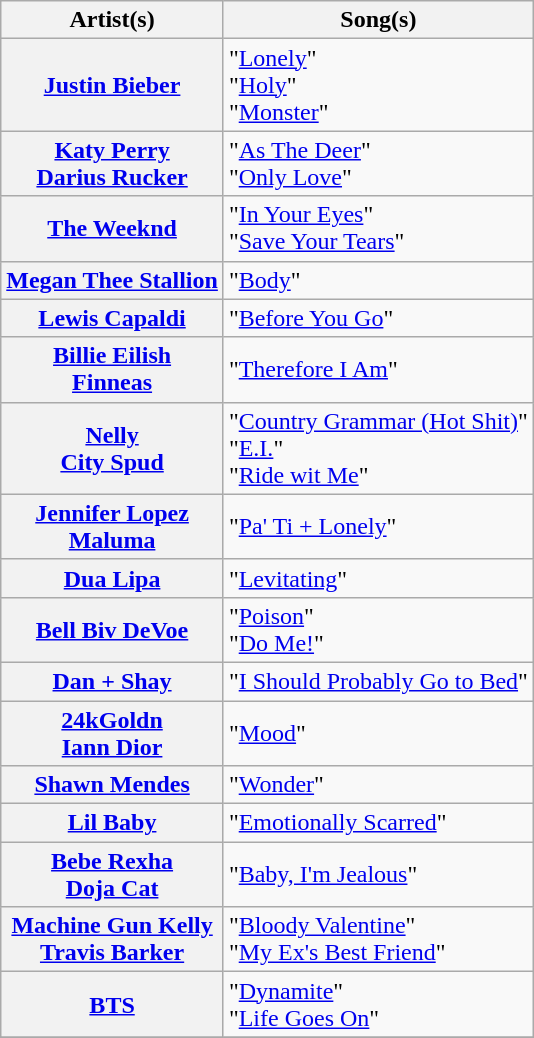<table class="wikitable plainrowheaders">
<tr>
<th scope="col">Artist(s)</th>
<th scope="col">Song(s)</th>
</tr>
<tr>
<th scope="row"><a href='#'>Justin Bieber</a></th>
<td>"<a href='#'>Lonely</a>"  <br> "<a href='#'>Holy</a>" <br> "<a href='#'>Monster</a>" </td>
</tr>
<tr>
<th scope="row"><a href='#'>Katy Perry</a><br><a href='#'>Darius Rucker</a></th>
<td>"<a href='#'>As The Deer</a>" <br> "<a href='#'>Only Love</a>"</td>
</tr>
<tr>
<th scope="row"><a href='#'>The Weeknd</a></th>
<td>"<a href='#'>In Your Eyes</a>"  <br> "<a href='#'>Save Your Tears</a>"</td>
</tr>
<tr>
<th scope="row"><a href='#'>Megan Thee Stallion</a></th>
<td>"<a href='#'>Body</a>"</td>
</tr>
<tr>
<th scope="row"><a href='#'>Lewis Capaldi</a></th>
<td>"<a href='#'>Before You Go</a>"</td>
</tr>
<tr>
<th scope="row"><a href='#'>Billie Eilish</a><br><a href='#'>Finneas</a></th>
<td>"<a href='#'>Therefore I Am</a>"</td>
</tr>
<tr>
<th scope="row"><a href='#'>Nelly</a><br><a href='#'>City Spud</a></th>
<td>"<a href='#'>Country Grammar (Hot Shit)</a>" <br> "<a href='#'>E.I.</a>" <br> "<a href='#'>Ride wit Me</a>"</td>
</tr>
<tr>
<th scope="row"><a href='#'>Jennifer Lopez</a><br><a href='#'>Maluma</a></th>
<td>"<a href='#'>Pa' Ti + Lonely</a>"</td>
</tr>
<tr>
<th scope="row"><a href='#'>Dua Lipa</a></th>
<td>"<a href='#'>Levitating</a>"</td>
</tr>
<tr>
<th scope="row"><a href='#'>Bell Biv DeVoe</a></th>
<td>"<a href='#'>Poison</a>" <br> "<a href='#'>Do Me!</a>"</td>
</tr>
<tr>
<th scope="row"><a href='#'>Dan + Shay</a></th>
<td>"<a href='#'>I Should Probably Go to Bed</a>"</td>
</tr>
<tr>
<th scope="row"><a href='#'>24kGoldn</a> <br> <a href='#'>Iann Dior</a></th>
<td>"<a href='#'>Mood</a>"</td>
</tr>
<tr>
<th scope="row"><a href='#'>Shawn Mendes</a></th>
<td>"<a href='#'>Wonder</a>"</td>
</tr>
<tr>
<th scope="row"><a href='#'>Lil Baby</a></th>
<td>"<a href='#'>Emotionally Scarred</a>"</td>
</tr>
<tr>
<th scope="row"><a href='#'>Bebe Rexha</a><br><a href='#'>Doja Cat</a></th>
<td>"<a href='#'>Baby, I'm Jealous</a>"</td>
</tr>
<tr>
<th scope="row"><a href='#'>Machine Gun Kelly</a> <br> <a href='#'>Travis Barker</a></th>
<td>"<a href='#'>Bloody Valentine</a>"<br>"<a href='#'>My Ex's Best Friend</a>"</td>
</tr>
<tr>
<th scope="row"><a href='#'>BTS</a></th>
<td>"<a href='#'>Dynamite</a>"<br>"<a href='#'>Life Goes On</a>"</td>
</tr>
<tr>
</tr>
</table>
